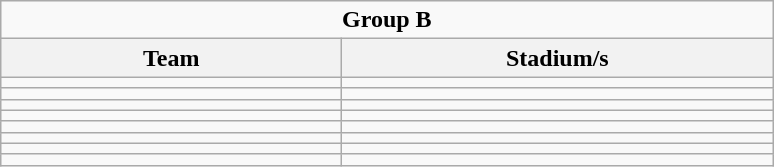<table class="wikitable">
<tr>
<td colspan=3 align=center><strong>Group B</strong></td>
</tr>
<tr>
<th width="220">Team</th>
<th width="280">Stadium/s</th>
</tr>
<tr>
<td></td>
<td></td>
</tr>
<tr>
<td></td>
<td></td>
</tr>
<tr>
<td></td>
<td></td>
</tr>
<tr>
<td></td>
<td></td>
</tr>
<tr>
<td></td>
<td></td>
</tr>
<tr>
<td></td>
<td></td>
</tr>
<tr>
<td></td>
<td></td>
</tr>
<tr>
<td></td>
<td></td>
</tr>
</table>
